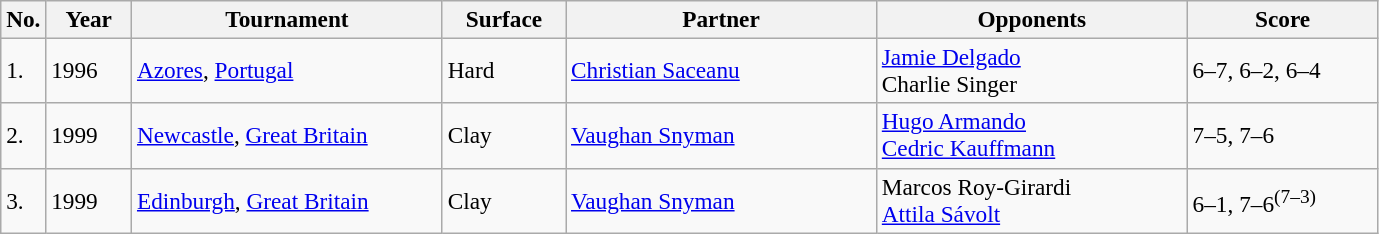<table class="sortable wikitable" style=font-size:97%>
<tr>
<th width=20>No.</th>
<th width=50>Year</th>
<th width=200>Tournament</th>
<th width=75>Surface</th>
<th width=200>Partner</th>
<th width=200>Opponents</th>
<th width=120>Score</th>
</tr>
<tr>
<td>1.</td>
<td>1996</td>
<td><a href='#'>Azores</a>, <a href='#'>Portugal</a></td>
<td>Hard</td>
<td> <a href='#'>Christian Saceanu</a></td>
<td> <a href='#'>Jamie Delgado</a><br> Charlie Singer</td>
<td>6–7, 6–2, 6–4</td>
</tr>
<tr>
<td>2.</td>
<td>1999</td>
<td><a href='#'>Newcastle</a>, <a href='#'>Great Britain</a></td>
<td>Clay</td>
<td> <a href='#'>Vaughan Snyman</a></td>
<td> <a href='#'>Hugo Armando</a><br> <a href='#'>Cedric Kauffmann</a></td>
<td>7–5, 7–6</td>
</tr>
<tr>
<td>3.</td>
<td>1999</td>
<td><a href='#'>Edinburgh</a>, <a href='#'>Great Britain</a></td>
<td>Clay</td>
<td> <a href='#'>Vaughan Snyman</a></td>
<td> Marcos Roy-Girardi<br> <a href='#'>Attila Sávolt</a></td>
<td>6–1, 7–6<sup>(7–3)</sup></td>
</tr>
</table>
